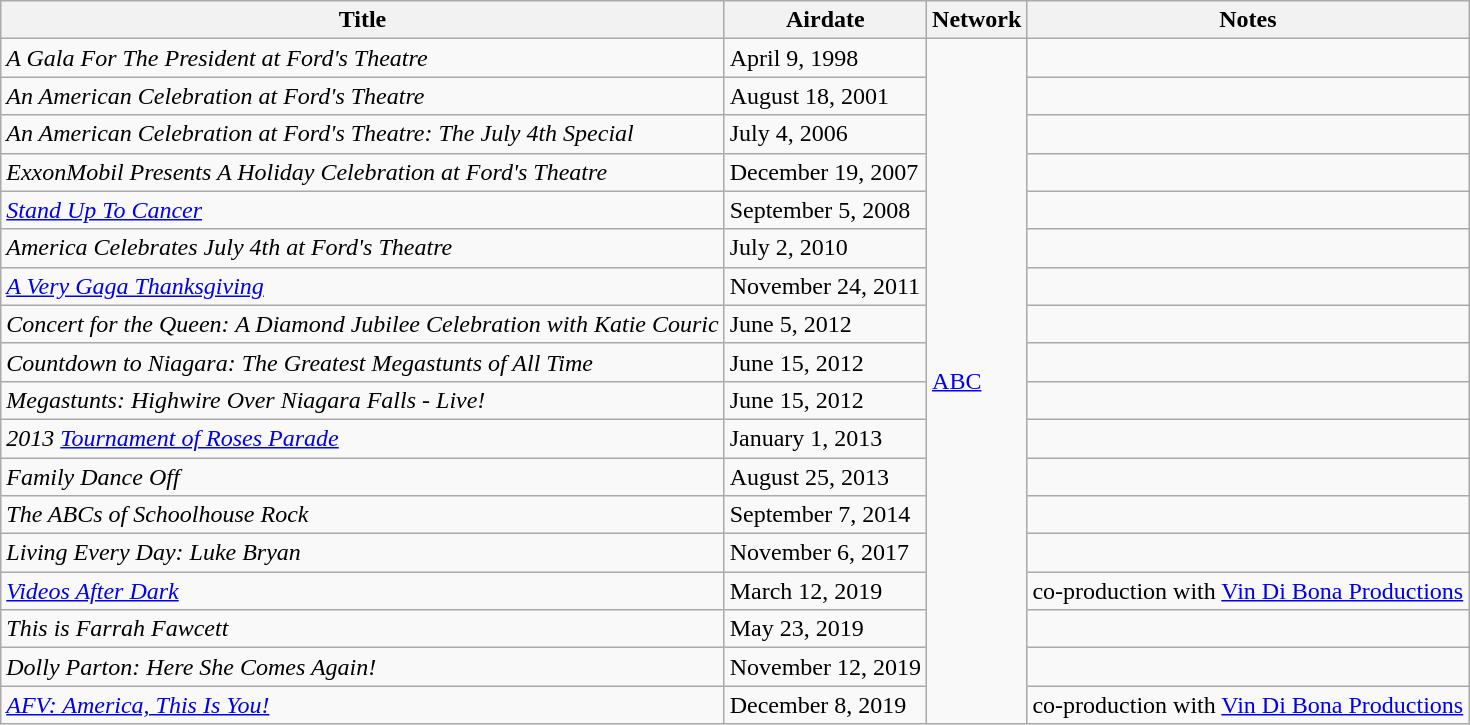<table class="wikitable sortable">
<tr>
<th>Title</th>
<th>Airdate</th>
<th>Network</th>
<th>Notes</th>
</tr>
<tr>
<td><em>A Gala For The President at Ford's Theatre</em></td>
<td>April 9, 1998</td>
<td rowspan="19"><a href='#'>ABC</a></td>
<td></td>
</tr>
<tr>
<td><em>An American Celebration at Ford's Theatre</em></td>
<td>August 18, 2001</td>
<td></td>
</tr>
<tr>
<td><em>An American Celebration at Ford's Theatre: The July 4th Special</em></td>
<td>July 4, 2006</td>
<td></td>
</tr>
<tr>
<td><em>ExxonMobil Presents A Holiday Celebration at Ford's Theatre</em></td>
<td>December 19, 2007</td>
<td></td>
</tr>
<tr>
<td><em><a href='#'>Stand Up To Cancer</a></em></td>
<td>September 5, 2008</td>
<td></td>
</tr>
<tr>
<td><em>America Celebrates July 4th at Ford's Theatre</em></td>
<td>July 2, 2010</td>
<td></td>
</tr>
<tr>
<td><em><a href='#'>A Very Gaga Thanksgiving</a></em></td>
<td>November 24, 2011</td>
<td></td>
</tr>
<tr>
<td><em>Concert for the Queen: A Diamond Jubilee Celebration with Katie Couric</em></td>
<td>June 5, 2012</td>
<td></td>
</tr>
<tr>
<td><em>Countdown to Niagara: The Greatest Megastunts of All Time</em></td>
<td>June 15, 2012</td>
<td></td>
</tr>
<tr>
<td><em>Megastunts: Highwire Over Niagara Falls - Live!</em></td>
<td>June 15, 2012</td>
<td></td>
</tr>
<tr>
<td><em>2013 <a href='#'>Tournament of Roses Parade</a></em></td>
<td>January 1, 2013</td>
<td></td>
</tr>
<tr>
<td><em>Family Dance Off</em></td>
<td>August 25, 2013</td>
<td></td>
</tr>
<tr>
<td><em>The ABCs of Schoolhouse Rock</em></td>
<td>September 7, 2014</td>
<td></td>
</tr>
<tr>
<td><em>Living Every Day: Luke Bryan</em></td>
<td>November 6, 2017</td>
<td></td>
</tr>
<tr>
<td><em><a href='#'>Videos After Dark</a></em></td>
<td>March 12, 2019</td>
<td>co-production with <a href='#'>Vin Di Bona Productions</a></td>
</tr>
<tr>
<td><em>This is Farrah Fawcett</em></td>
<td>May 23, 2019</td>
<td></td>
</tr>
<tr>
<td><em>Dolly Parton: Here She Comes Again!</em></td>
<td>November 12, 2019</td>
<td></td>
</tr>
<tr>
<td><em><a href='#'>AFV: America, This Is You!</a></em></td>
<td>December 8, 2019</td>
<td>co-production with <a href='#'>Vin Di Bona Productions</a></td>
</tr>
</table>
